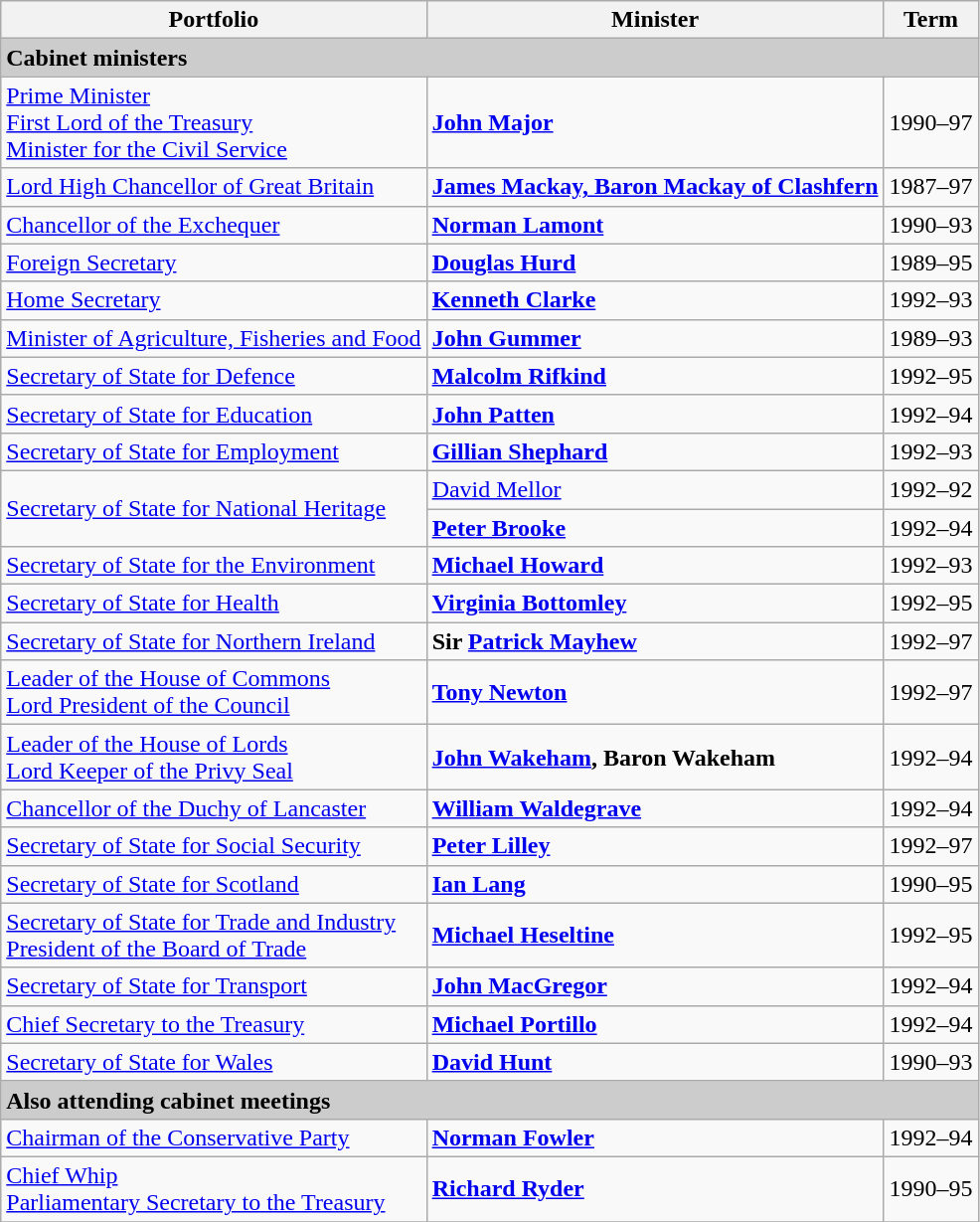<table class="wikitable">
<tr>
<th>Portfolio</th>
<th>Minister</th>
<th>Term</th>
</tr>
<tr>
<td style="background:#cccccc;" colspan="4"><strong>Cabinet ministers</strong></td>
</tr>
<tr>
<td><a href='#'>Prime Minister</a><br><a href='#'>First Lord of the Treasury</a><br><a href='#'>Minister for the Civil Service</a></td>
<td><strong><a href='#'>John Major</a></strong></td>
<td>1990–97</td>
</tr>
<tr>
<td><a href='#'>Lord High Chancellor of Great Britain</a></td>
<td><strong><a href='#'>James Mackay, Baron Mackay of Clashfern</a></strong></td>
<td>1987–97</td>
</tr>
<tr>
<td><a href='#'>Chancellor of the Exchequer</a></td>
<td><strong><a href='#'>Norman Lamont</a></strong></td>
<td>1990–93</td>
</tr>
<tr>
<td><a href='#'>Foreign Secretary</a></td>
<td><strong><a href='#'>Douglas Hurd</a></strong></td>
<td>1989–95</td>
</tr>
<tr>
<td><a href='#'>Home Secretary</a></td>
<td><strong><a href='#'>Kenneth Clarke</a></strong></td>
<td>1992–93</td>
</tr>
<tr>
<td><a href='#'>Minister of Agriculture, Fisheries and Food</a></td>
<td><strong><a href='#'>John Gummer</a></strong></td>
<td>1989–93</td>
</tr>
<tr>
<td><a href='#'>Secretary of State for Defence</a></td>
<td><strong><a href='#'>Malcolm Rifkind</a></strong></td>
<td>1992–95</td>
</tr>
<tr>
<td><a href='#'>Secretary of State for Education</a></td>
<td><strong><a href='#'>John Patten</a></strong></td>
<td>1992–94</td>
</tr>
<tr>
<td><a href='#'>Secretary of State for Employment</a></td>
<td><strong><a href='#'>Gillian Shephard</a></strong></td>
<td>1992–93</td>
</tr>
<tr>
<td rowspan=2><a href='#'>Secretary of State for National Heritage</a></td>
<td><a href='#'>David Mellor</a></td>
<td>1992–92</td>
</tr>
<tr>
<td><strong><a href='#'>Peter Brooke</a></strong></td>
<td>1992–94</td>
</tr>
<tr>
<td><a href='#'>Secretary of State for the Environment</a></td>
<td><strong><a href='#'>Michael Howard</a></strong></td>
<td>1992–93</td>
</tr>
<tr>
<td><a href='#'>Secretary of State for Health</a></td>
<td><strong><a href='#'>Virginia Bottomley</a></strong></td>
<td>1992–95</td>
</tr>
<tr>
<td><a href='#'>Secretary of State for Northern Ireland</a></td>
<td><strong>Sir <a href='#'>Patrick Mayhew</a></strong></td>
<td>1992–97</td>
</tr>
<tr>
<td><a href='#'>Leader of the House of Commons</a><br><a href='#'>Lord President of the Council</a></td>
<td><strong><a href='#'>Tony Newton</a></strong></td>
<td>1992–97</td>
</tr>
<tr>
<td><a href='#'>Leader of the House of Lords</a><br><a href='#'>Lord Keeper of the Privy Seal</a></td>
<td><strong><a href='#'>John Wakeham</a>, Baron Wakeham</strong></td>
<td>1992–94</td>
</tr>
<tr>
<td><a href='#'>Chancellor of the Duchy of Lancaster</a></td>
<td><strong><a href='#'>William Waldegrave</a></strong></td>
<td>1992–94</td>
</tr>
<tr>
<td><a href='#'>Secretary of State for Social Security</a></td>
<td><strong><a href='#'>Peter Lilley</a></strong></td>
<td>1992–97</td>
</tr>
<tr>
<td><a href='#'>Secretary of State for Scotland</a></td>
<td><strong><a href='#'>Ian Lang</a></strong></td>
<td>1990–95</td>
</tr>
<tr>
<td><a href='#'>Secretary of State for Trade and Industry</a><br><a href='#'>President of the Board of Trade</a></td>
<td><strong><a href='#'>Michael Heseltine</a></strong></td>
<td>1992–95</td>
</tr>
<tr>
<td><a href='#'>Secretary of State for Transport</a></td>
<td><strong><a href='#'>John MacGregor</a></strong></td>
<td>1992–94</td>
</tr>
<tr>
<td><a href='#'>Chief Secretary to the Treasury</a></td>
<td><strong><a href='#'>Michael Portillo</a></strong></td>
<td>1992–94</td>
</tr>
<tr>
<td><a href='#'>Secretary of State for Wales</a></td>
<td><strong><a href='#'>David Hunt</a></strong></td>
<td>1990–93</td>
</tr>
<tr>
<td style="background:#cccccc;" colspan="4"><strong>Also attending cabinet meetings</strong></td>
</tr>
<tr>
<td><a href='#'>Chairman of the Conservative Party</a></td>
<td><strong><a href='#'>Norman Fowler</a></strong></td>
<td>1992–94</td>
</tr>
<tr>
<td><a href='#'>Chief Whip</a><br><a href='#'>Parliamentary Secretary to the Treasury</a></td>
<td><strong><a href='#'>Richard Ryder</a></strong></td>
<td>1990–95</td>
</tr>
<tr>
</tr>
</table>
